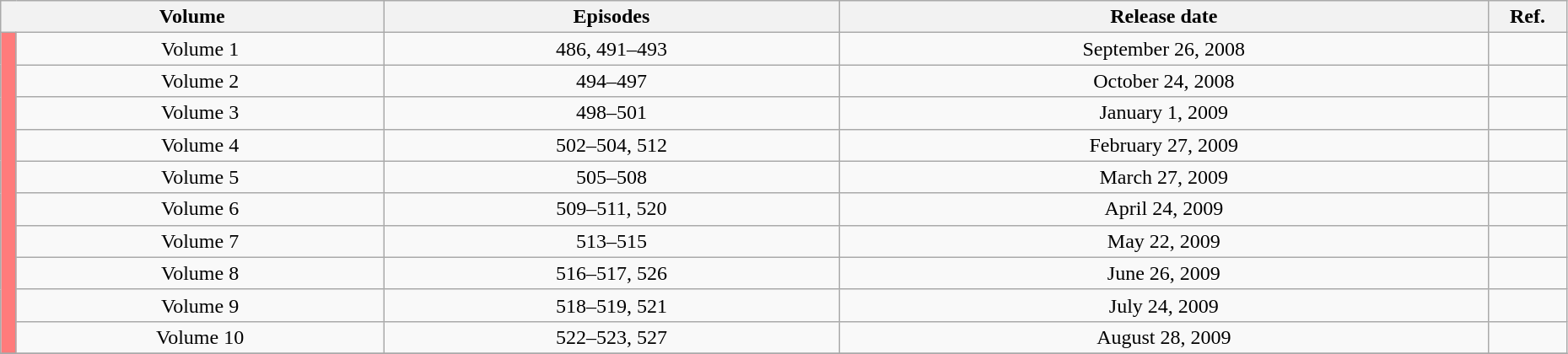<table class="wikitable" style="text-align: center; width: 98%;">
<tr>
<th colspan="2">Volume</th>
<th>Episodes</th>
<th>Release date</th>
<th width="5%">Ref.</th>
</tr>
<tr>
<td rowspan="10" width="1%" style="background: #FF7B7B;"></td>
<td>Volume 1</td>
<td>486, 491–493</td>
<td>September 26, 2008</td>
<td></td>
</tr>
<tr>
<td>Volume 2</td>
<td>494–497</td>
<td>October 24, 2008</td>
<td></td>
</tr>
<tr>
<td>Volume 3</td>
<td>498–501</td>
<td>January 1, 2009</td>
<td></td>
</tr>
<tr>
<td>Volume 4</td>
<td>502–504, 512</td>
<td>February 27, 2009</td>
<td></td>
</tr>
<tr>
<td>Volume 5</td>
<td>505–508</td>
<td>March 27, 2009</td>
<td></td>
</tr>
<tr>
<td>Volume 6</td>
<td>509–511, 520</td>
<td>April 24, 2009</td>
<td></td>
</tr>
<tr>
<td>Volume 7</td>
<td>513–515</td>
<td>May 22, 2009</td>
<td></td>
</tr>
<tr>
<td>Volume 8</td>
<td>516–517, 526</td>
<td>June 26, 2009</td>
<td></td>
</tr>
<tr>
<td>Volume 9</td>
<td>518–519, 521</td>
<td>July 24, 2009</td>
<td></td>
</tr>
<tr>
<td>Volume 10</td>
<td>522–523, 527</td>
<td>August 28, 2009</td>
<td></td>
</tr>
<tr>
</tr>
</table>
